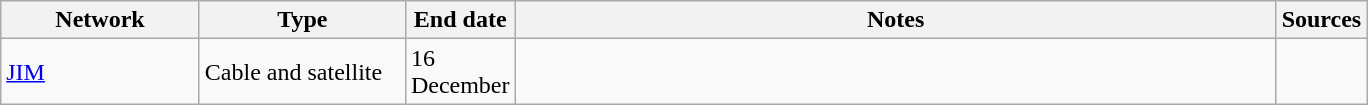<table class="wikitable">
<tr>
<th style="text-align:center; width:125px">Network</th>
<th style="text-align:center; width:130px">Type</th>
<th style="text-align:center; width:60px">End date</th>
<th style="text-align:center; width:500px">Notes</th>
<th style="text-align:center; width:30px">Sources</th>
</tr>
<tr>
<td><a href='#'>JIM</a></td>
<td>Cable and satellite</td>
<td>16 December</td>
<td></td>
<td></td>
</tr>
</table>
